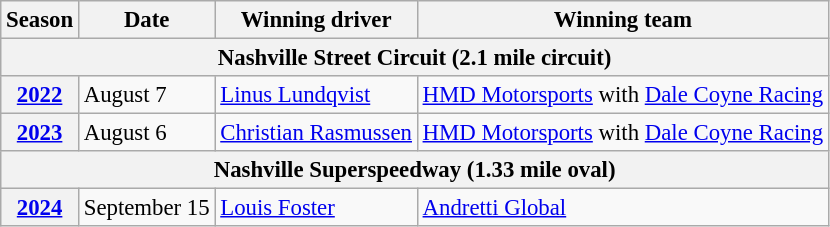<table class="wikitable" style="font-size: 95%;">
<tr>
<th>Season</th>
<th>Date</th>
<th>Winning driver</th>
<th>Winning team</th>
</tr>
<tr>
<th colspan="4">Nashville Street Circuit (2.1 mile circuit)</th>
</tr>
<tr>
<th><a href='#'>2022</a></th>
<td>August 7</td>
<td> <a href='#'>Linus Lundqvist</a></td>
<td><a href='#'>HMD Motorsports</a> with <a href='#'>Dale Coyne Racing</a></td>
</tr>
<tr>
<th><a href='#'>2023</a></th>
<td>August 6</td>
<td> <a href='#'>Christian Rasmussen</a></td>
<td><a href='#'>HMD Motorsports</a> with <a href='#'>Dale Coyne Racing</a></td>
</tr>
<tr>
<th colspan="4">Nashville Superspeedway (1.33 mile oval)</th>
</tr>
<tr>
<th><a href='#'>2024</a></th>
<td>September 15</td>
<td> <a href='#'>Louis Foster</a></td>
<td><a href='#'>Andretti Global</a></td>
</tr>
</table>
